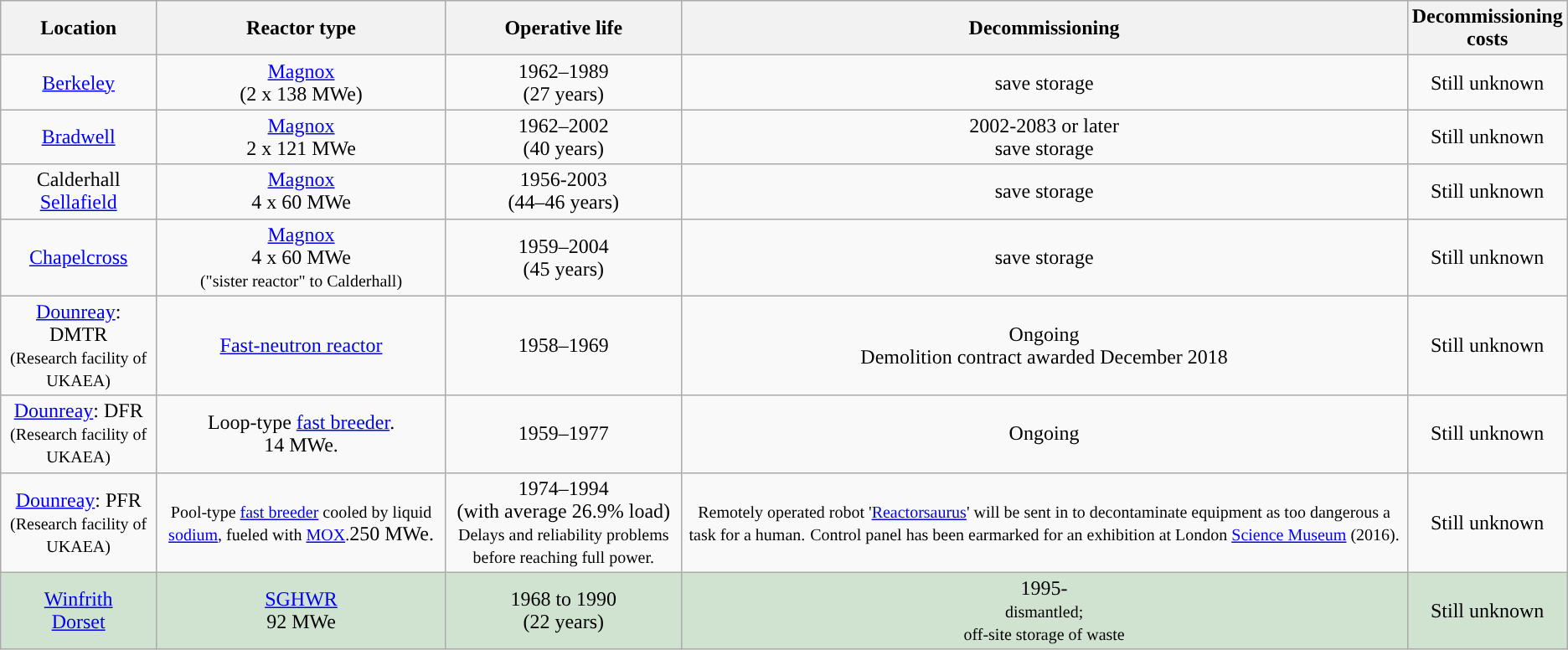<table class="wikitable"  style="text-align:center;">
<tr>
<th>Location</th>
<th>Reactor type</th>
<th>Operative life</th>
<th>Decommissioning</th>
<th>Decommissioning <br> costs</th>
</tr>
<tr>
<td><a href='#'>Berkeley</a></td>
<td><a href='#'>Magnox</a> <br> (2 x 138 MWe)</td>
<td>1962–1989 <br> (27 years)</td>
<td>save storage</td>
<td>Still unknown</td>
</tr>
<tr>
<td><a href='#'>Bradwell</a></td>
<td><a href='#'>Magnox</a> <br> 2 x 121 MWe</td>
<td>1962–2002 <br> (40 years)</td>
<td>2002-2083 or later <br> save storage</td>
<td>Still unknown</td>
</tr>
<tr>
<td>Calderhall <br> <a href='#'>Sellafield</a></td>
<td><a href='#'>Magnox</a> <br> 4 x 60 MWe</td>
<td>1956-2003 <br> (44–46 years)</td>
<td>save storage</td>
<td>Still unknown</td>
</tr>
<tr>
<td><a href='#'>Chapelcross</a></td>
<td><a href='#'>Magnox</a> <br> 4 x 60 MWe <br> <small> ("sister reactor" to Calderhall)</small></td>
<td>1959–2004 <br> (45 years)</td>
<td>save storage</td>
<td>Still unknown</td>
</tr>
<tr>
<td><a href='#'>Dounreay</a>: DMTR<br> <small> (Research facility of UKAEA)</small></td>
<td><a href='#'>Fast-neutron reactor</a></td>
<td>1958–1969</td>
<td>Ongoing<br>Demolition contract awarded December 2018</td>
<td>Still unknown</td>
</tr>
<tr>
<td><a href='#'>Dounreay</a>: DFR<br> <small> (Research facility of UKAEA)</small></td>
<td>Loop-type <a href='#'>fast breeder</a>.<br>14 MWe.</td>
<td>1959–1977</td>
<td>Ongoing</td>
<td>Still unknown</td>
</tr>
<tr>
<td><a href='#'>Dounreay</a>: PFR<br> <small> (Research facility of UKAEA)</small></td>
<td><small>Pool-type <a href='#'>fast breeder</a> cooled by liquid <a href='#'>sodium</a>, fueled with <a href='#'>MOX</a>.</small>250 MWe.</td>
<td>1974–1994 <br> (with average 26.9% load) <br><small> Delays and reliability problems before reaching full power.</small></td>
<td><small> Remotely operated robot '<a href='#'>Reactorsaurus</a>' will be sent in to decontaminate equipment as too dangerous a task for a human.</small> <small> Control panel has been earmarked for an exhibition at London <a href='#'>Science Museum</a> (2016). </small></td>
<td>Still unknown</td>
</tr>
<tr style="background:#d0e2d0">
<td><a href='#'>Winfrith</a> <br> <a href='#'>Dorset</a></td>
<td><a href='#'>SGHWR</a> <br> 92 MWe</td>
<td>1968 to 1990 <br> (22 years)</td>
<td>1995- <br>  <small>dismantled; <br> off-site storage of waste</small></td>
<td>Still unknown</td>
</tr>
</table>
